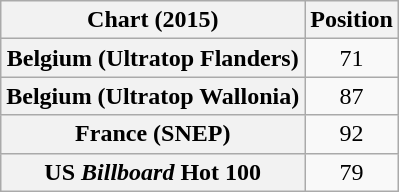<table class="wikitable sortable plainrowheaders" style="text-align:center">
<tr>
<th scope="col">Chart (2015)</th>
<th scope="col">Position</th>
</tr>
<tr>
<th scope="row">Belgium (Ultratop Flanders)</th>
<td>71</td>
</tr>
<tr>
<th scope="row">Belgium (Ultratop Wallonia)</th>
<td>87</td>
</tr>
<tr>
<th scope="row">France (SNEP)</th>
<td>92</td>
</tr>
<tr>
<th scope="row">US <em>Billboard</em> Hot 100</th>
<td>79</td>
</tr>
</table>
